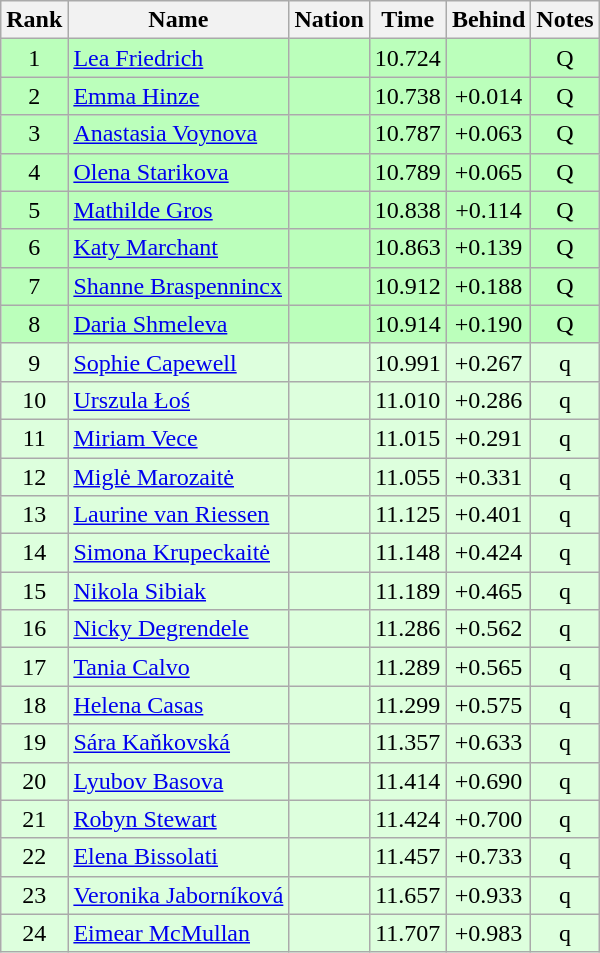<table class="wikitable sortable" style="text-align:center">
<tr>
<th>Rank</th>
<th>Name</th>
<th>Nation</th>
<th>Time</th>
<th>Behind</th>
<th>Notes</th>
</tr>
<tr bgcolor=bbffbb>
<td>1</td>
<td align=left><a href='#'>Lea Friedrich</a></td>
<td align=left></td>
<td>10.724</td>
<td></td>
<td>Q</td>
</tr>
<tr bgcolor=bbffbb>
<td>2</td>
<td align=left><a href='#'>Emma Hinze</a></td>
<td align=left></td>
<td>10.738</td>
<td>+0.014</td>
<td>Q</td>
</tr>
<tr bgcolor=bbffbb>
<td>3</td>
<td align=left><a href='#'>Anastasia Voynova</a></td>
<td align=left></td>
<td>10.787</td>
<td>+0.063</td>
<td>Q</td>
</tr>
<tr bgcolor=bbffbb>
<td>4</td>
<td align=left><a href='#'>Olena Starikova</a></td>
<td align=left></td>
<td>10.789</td>
<td>+0.065</td>
<td>Q</td>
</tr>
<tr bgcolor=bbffbb>
<td>5</td>
<td align=left><a href='#'>Mathilde Gros</a></td>
<td align=left></td>
<td>10.838</td>
<td>+0.114</td>
<td>Q</td>
</tr>
<tr bgcolor=bbffbb>
<td>6</td>
<td align=left><a href='#'>Katy Marchant</a></td>
<td align=left></td>
<td>10.863</td>
<td>+0.139</td>
<td>Q</td>
</tr>
<tr bgcolor=bbffbb>
<td>7</td>
<td align=left><a href='#'>Shanne Braspennincx</a></td>
<td align=left></td>
<td>10.912</td>
<td>+0.188</td>
<td>Q</td>
</tr>
<tr bgcolor=bbffbb>
<td>8</td>
<td align=left><a href='#'>Daria Shmeleva</a></td>
<td align=left></td>
<td>10.914</td>
<td>+0.190</td>
<td>Q</td>
</tr>
<tr bgcolor=ddffdd>
<td>9</td>
<td align=left><a href='#'>Sophie Capewell</a></td>
<td align=left></td>
<td>10.991</td>
<td>+0.267</td>
<td>q</td>
</tr>
<tr bgcolor=ddffdd>
<td>10</td>
<td align=left><a href='#'>Urszula Łoś</a></td>
<td align=left></td>
<td>11.010</td>
<td>+0.286</td>
<td>q</td>
</tr>
<tr bgcolor=ddffdd>
<td>11</td>
<td align=left><a href='#'>Miriam Vece</a></td>
<td align=left></td>
<td>11.015</td>
<td>+0.291</td>
<td>q</td>
</tr>
<tr bgcolor=ddffdd>
<td>12</td>
<td align=left><a href='#'>Miglė Marozaitė</a></td>
<td align=left></td>
<td>11.055</td>
<td>+0.331</td>
<td>q</td>
</tr>
<tr bgcolor=ddffdd>
<td>13</td>
<td align=left><a href='#'>Laurine van Riessen</a></td>
<td align=left></td>
<td>11.125</td>
<td>+0.401</td>
<td>q</td>
</tr>
<tr bgcolor=ddffdd>
<td>14</td>
<td align=left><a href='#'>Simona Krupeckaitė</a></td>
<td align=left></td>
<td>11.148</td>
<td>+0.424</td>
<td>q</td>
</tr>
<tr bgcolor=ddffdd>
<td>15</td>
<td align=left><a href='#'>Nikola Sibiak</a></td>
<td align=left></td>
<td>11.189</td>
<td>+0.465</td>
<td>q</td>
</tr>
<tr bgcolor=ddffdd>
<td>16</td>
<td align=left><a href='#'>Nicky Degrendele</a></td>
<td align=left></td>
<td>11.286</td>
<td>+0.562</td>
<td>q</td>
</tr>
<tr bgcolor=ddffdd>
<td>17</td>
<td align=left><a href='#'>Tania Calvo</a></td>
<td align=left></td>
<td>11.289</td>
<td>+0.565</td>
<td>q</td>
</tr>
<tr bgcolor=ddffdd>
<td>18</td>
<td align=left><a href='#'>Helena Casas</a></td>
<td align=left></td>
<td>11.299</td>
<td>+0.575</td>
<td>q</td>
</tr>
<tr bgcolor=ddffdd>
<td>19</td>
<td align=left><a href='#'>Sára Kaňkovská</a></td>
<td align=left></td>
<td>11.357</td>
<td>+0.633</td>
<td>q</td>
</tr>
<tr bgcolor=ddffdd>
<td>20</td>
<td align=left><a href='#'>Lyubov Basova</a></td>
<td align=left></td>
<td>11.414</td>
<td>+0.690</td>
<td>q</td>
</tr>
<tr bgcolor=ddffdd>
<td>21</td>
<td align=left><a href='#'>Robyn Stewart</a></td>
<td align=left></td>
<td>11.424</td>
<td>+0.700</td>
<td>q</td>
</tr>
<tr bgcolor=ddffdd>
<td>22</td>
<td align=left><a href='#'>Elena Bissolati</a></td>
<td align=left></td>
<td>11.457</td>
<td>+0.733</td>
<td>q</td>
</tr>
<tr bgcolor=ddffdd>
<td>23</td>
<td align=left><a href='#'>Veronika Jaborníková</a></td>
<td align=left></td>
<td>11.657</td>
<td>+0.933</td>
<td>q</td>
</tr>
<tr bgcolor=ddffdd>
<td>24</td>
<td align=left><a href='#'>Eimear McMullan</a></td>
<td align=left></td>
<td>11.707</td>
<td>+0.983</td>
<td>q</td>
</tr>
</table>
